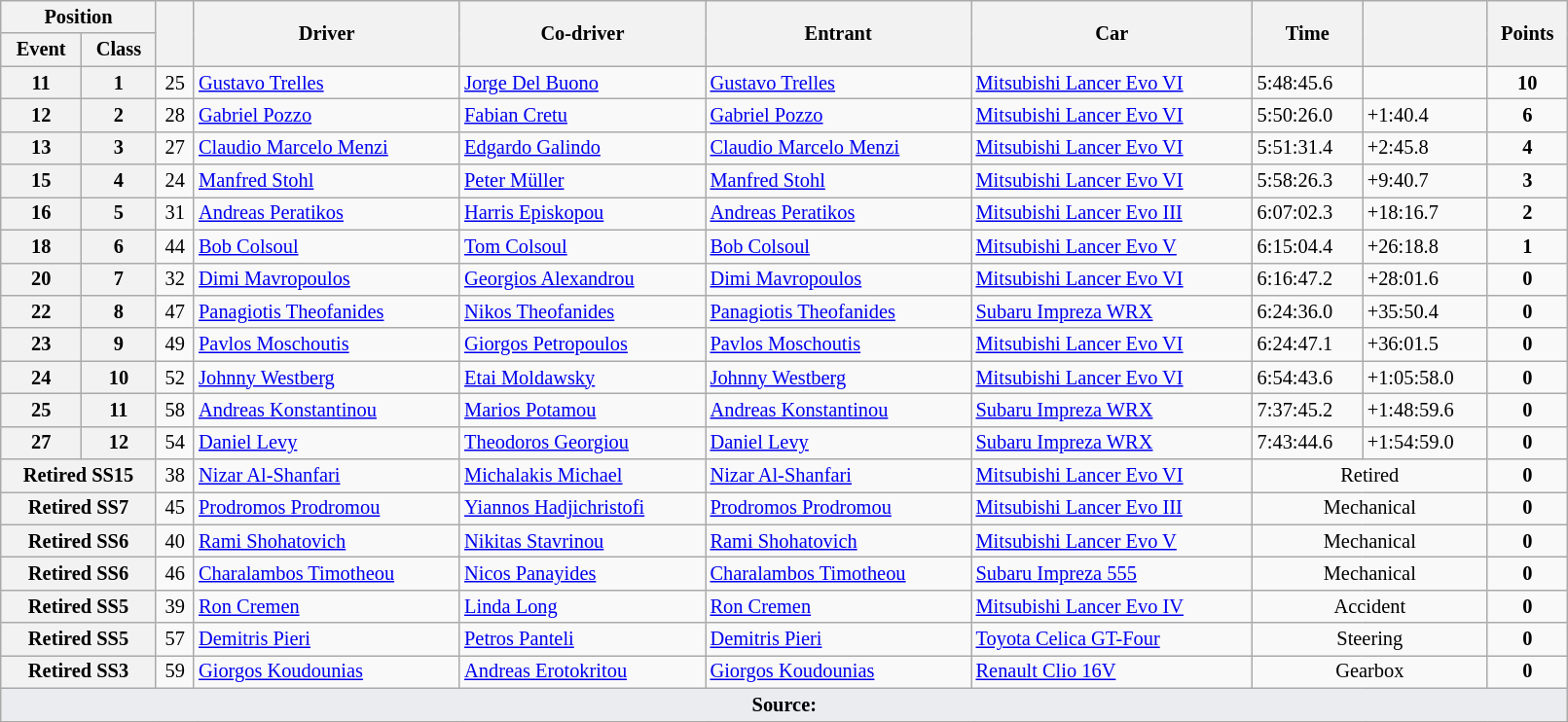<table class="wikitable" width=85% style="font-size: 85%;">
<tr>
<th colspan="2">Position</th>
<th rowspan="2"></th>
<th rowspan="2">Driver</th>
<th rowspan="2">Co-driver</th>
<th rowspan="2">Entrant</th>
<th rowspan="2">Car</th>
<th rowspan="2">Time</th>
<th rowspan="2"></th>
<th rowspan="2">Points</th>
</tr>
<tr>
<th>Event</th>
<th>Class</th>
</tr>
<tr>
<th>11</th>
<th>1</th>
<td align="center">25</td>
<td> <a href='#'>Gustavo Trelles</a></td>
<td> <a href='#'>Jorge Del Buono</a></td>
<td> <a href='#'>Gustavo Trelles</a></td>
<td><a href='#'>Mitsubishi Lancer Evo VI</a></td>
<td>5:48:45.6</td>
<td></td>
<td align="center"><strong>10</strong></td>
</tr>
<tr>
<th>12</th>
<th>2</th>
<td align="center">28</td>
<td> <a href='#'>Gabriel Pozzo</a></td>
<td> <a href='#'>Fabian Cretu</a></td>
<td> <a href='#'>Gabriel Pozzo</a></td>
<td><a href='#'>Mitsubishi Lancer Evo VI</a></td>
<td>5:50:26.0</td>
<td>+1:40.4</td>
<td align="center"><strong>6</strong></td>
</tr>
<tr>
<th>13</th>
<th>3</th>
<td align="center">27</td>
<td> <a href='#'>Claudio Marcelo Menzi</a></td>
<td> <a href='#'>Edgardo Galindo</a></td>
<td> <a href='#'>Claudio Marcelo Menzi</a></td>
<td><a href='#'>Mitsubishi Lancer Evo VI</a></td>
<td>5:51:31.4</td>
<td>+2:45.8</td>
<td align="center"><strong>4</strong></td>
</tr>
<tr>
<th>15</th>
<th>4</th>
<td align="center">24</td>
<td> <a href='#'>Manfred Stohl</a></td>
<td> <a href='#'>Peter Müller</a></td>
<td> <a href='#'>Manfred Stohl</a></td>
<td><a href='#'>Mitsubishi Lancer Evo VI</a></td>
<td>5:58:26.3</td>
<td>+9:40.7</td>
<td align="center"><strong>3</strong></td>
</tr>
<tr>
<th>16</th>
<th>5</th>
<td align="center">31</td>
<td> <a href='#'>Andreas Peratikos</a></td>
<td> <a href='#'>Harris Episkopou</a></td>
<td> <a href='#'>Andreas Peratikos</a></td>
<td><a href='#'>Mitsubishi Lancer Evo III</a></td>
<td>6:07:02.3</td>
<td>+18:16.7</td>
<td align="center"><strong>2</strong></td>
</tr>
<tr>
<th>18</th>
<th>6</th>
<td align="center">44</td>
<td> <a href='#'>Bob Colsoul</a></td>
<td> <a href='#'>Tom Colsoul</a></td>
<td> <a href='#'>Bob Colsoul</a></td>
<td><a href='#'>Mitsubishi Lancer Evo V</a></td>
<td>6:15:04.4</td>
<td>+26:18.8</td>
<td align="center"><strong>1</strong></td>
</tr>
<tr>
<th>20</th>
<th>7</th>
<td align="center">32</td>
<td> <a href='#'>Dimi Mavropoulos</a></td>
<td> <a href='#'>Georgios Alexandrou</a></td>
<td> <a href='#'>Dimi Mavropoulos</a></td>
<td><a href='#'>Mitsubishi Lancer Evo VI</a></td>
<td>6:16:47.2</td>
<td>+28:01.6</td>
<td align="center"><strong>0</strong></td>
</tr>
<tr>
<th>22</th>
<th>8</th>
<td align="center">47</td>
<td> <a href='#'>Panagiotis Theofanides</a></td>
<td> <a href='#'>Nikos Theofanides</a></td>
<td> <a href='#'>Panagiotis Theofanides</a></td>
<td><a href='#'>Subaru Impreza WRX</a></td>
<td>6:24:36.0</td>
<td>+35:50.4</td>
<td align="center"><strong>0</strong></td>
</tr>
<tr>
<th>23</th>
<th>9</th>
<td align="center">49</td>
<td> <a href='#'>Pavlos Moschoutis</a></td>
<td> <a href='#'>Giorgos Petropoulos</a></td>
<td> <a href='#'>Pavlos Moschoutis</a></td>
<td><a href='#'>Mitsubishi Lancer Evo VI</a></td>
<td>6:24:47.1</td>
<td>+36:01.5</td>
<td align="center"><strong>0</strong></td>
</tr>
<tr>
<th>24</th>
<th>10</th>
<td align="center">52</td>
<td> <a href='#'>Johnny Westberg</a></td>
<td> <a href='#'>Etai Moldawsky</a></td>
<td> <a href='#'>Johnny Westberg</a></td>
<td><a href='#'>Mitsubishi Lancer Evo VI</a></td>
<td>6:54:43.6</td>
<td>+1:05:58.0</td>
<td align="center"><strong>0</strong></td>
</tr>
<tr>
<th>25</th>
<th>11</th>
<td align="center">58</td>
<td> <a href='#'>Andreas Konstantinou</a></td>
<td> <a href='#'>Marios Potamou</a></td>
<td> <a href='#'>Andreas Konstantinou</a></td>
<td><a href='#'>Subaru Impreza WRX</a></td>
<td>7:37:45.2</td>
<td>+1:48:59.6</td>
<td align="center"><strong>0</strong></td>
</tr>
<tr>
<th>27</th>
<th>12</th>
<td align="center">54</td>
<td> <a href='#'>Daniel Levy</a></td>
<td> <a href='#'>Theodoros Georgiou</a></td>
<td> <a href='#'>Daniel Levy</a></td>
<td><a href='#'>Subaru Impreza WRX</a></td>
<td>7:43:44.6</td>
<td>+1:54:59.0</td>
<td align="center"><strong>0</strong></td>
</tr>
<tr>
<th colspan="2">Retired SS15</th>
<td align="center">38</td>
<td> <a href='#'>Nizar Al-Shanfari</a></td>
<td> <a href='#'>Michalakis Michael</a></td>
<td> <a href='#'>Nizar Al-Shanfari</a></td>
<td><a href='#'>Mitsubishi Lancer Evo VI</a></td>
<td align="center" colspan="2">Retired</td>
<td align="center"><strong>0</strong></td>
</tr>
<tr>
<th colspan="2">Retired SS7</th>
<td align="center">45</td>
<td> <a href='#'>Prodromos Prodromou</a></td>
<td> <a href='#'>Yiannos Hadjichristofi</a></td>
<td> <a href='#'>Prodromos Prodromou</a></td>
<td><a href='#'>Mitsubishi Lancer Evo III</a></td>
<td align="center" colspan="2">Mechanical</td>
<td align="center"><strong>0</strong></td>
</tr>
<tr>
<th colspan="2">Retired SS6</th>
<td align="center">40</td>
<td> <a href='#'>Rami Shohatovich</a></td>
<td> <a href='#'>Nikitas Stavrinou</a></td>
<td> <a href='#'>Rami Shohatovich</a></td>
<td><a href='#'>Mitsubishi Lancer Evo V</a></td>
<td align="center" colspan="2">Mechanical</td>
<td align="center"><strong>0</strong></td>
</tr>
<tr>
<th colspan="2">Retired SS6</th>
<td align="center">46</td>
<td> <a href='#'>Charalambos Timotheou</a></td>
<td> <a href='#'>Nicos Panayides</a></td>
<td> <a href='#'>Charalambos Timotheou</a></td>
<td><a href='#'>Subaru Impreza 555</a></td>
<td align="center" colspan="2">Mechanical</td>
<td align="center"><strong>0</strong></td>
</tr>
<tr>
<th colspan="2">Retired SS5</th>
<td align="center">39</td>
<td> <a href='#'>Ron Cremen</a></td>
<td> <a href='#'>Linda Long</a></td>
<td> <a href='#'>Ron Cremen</a></td>
<td><a href='#'>Mitsubishi Lancer Evo IV</a></td>
<td align="center" colspan="2">Accident</td>
<td align="center"><strong>0</strong></td>
</tr>
<tr>
<th colspan="2">Retired SS5</th>
<td align="center">57</td>
<td> <a href='#'>Demitris Pieri</a></td>
<td> <a href='#'>Petros Panteli</a></td>
<td> <a href='#'>Demitris Pieri</a></td>
<td><a href='#'>Toyota Celica GT-Four</a></td>
<td align="center" colspan="2">Steering</td>
<td align="center"><strong>0</strong></td>
</tr>
<tr>
<th colspan="2">Retired SS3</th>
<td align="center">59</td>
<td> <a href='#'>Giorgos Koudounias</a></td>
<td> <a href='#'>Andreas Erotokritou</a></td>
<td> <a href='#'>Giorgos Koudounias</a></td>
<td><a href='#'>Renault Clio 16V</a></td>
<td align="center" colspan="2">Gearbox</td>
<td align="center"><strong>0</strong></td>
</tr>
<tr>
<td style="background-color:#EAECF0; text-align:center" colspan="10"><strong>Source:</strong></td>
</tr>
<tr>
</tr>
</table>
